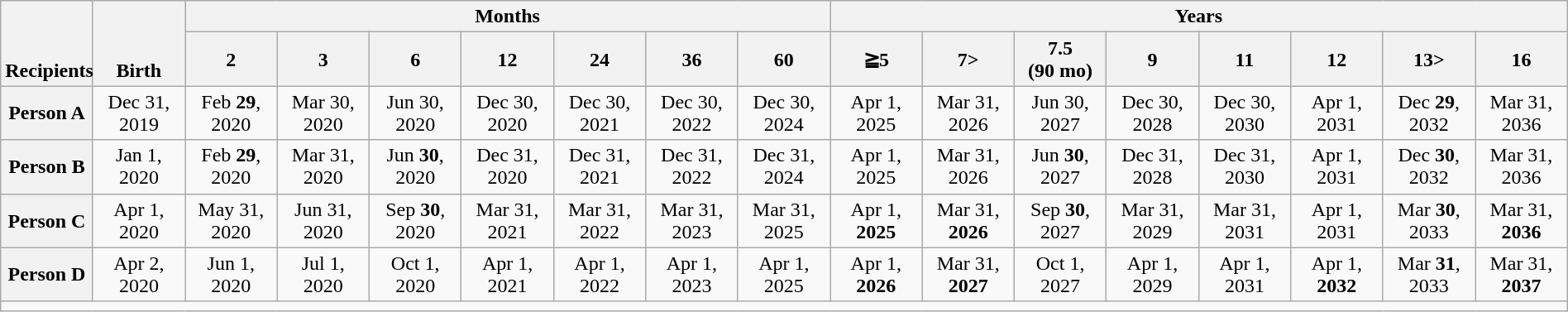<table class=wikitable id=JapanAge style="margin:auto; text-align:center; table-layout:fixed; width:100%">
<tr>
<th rowspan=2 valign=bottom>Recipients</th>
<th rowspan=2 valign=bottom>Birth</th>
<th colspan=7>Months</th>
<th colspan=8>Years</th>
</tr>
<tr>
<th style=min-width:2em; max-width:6em>2</th>
<th style=min-width:2em; max-width:6em>3</th>
<th style=min-width:2em; max-width:6em>6</th>
<th style=min-width:2em; max-width:6em>12</th>
<th style=min-width:2em; max-width:6em>24</th>
<th style=min-width:2em; max-width:6em>36</th>
<th style=min-width:2em; max-width:6em>60</th>
<th style=min-width:2em; max-width:6em>≧5</th>
<th style=min-width:2em; max-width:6em>7></th>
<th style=min-width:2em; max-width:6em>7.5<br>(90 mo)</th>
<th style=min-width:2em; max-width:6em>9</th>
<th style=min-width:2em; max-width:6em>11</th>
<th style=min-width:2em; max-width:6em>12</th>
<th style=min-width:2em; max-width:6em>13></th>
<th style=min-width:2em; max-width:6em>16</th>
</tr>
<tr>
<th>Person A</th>
<td>Dec 31, 2019</td>
<td>Feb <strong>29</strong>, 2020</td>
<td>Mar 30, 2020</td>
<td>Jun 30, 2020</td>
<td>Dec 30, 2020</td>
<td>Dec 30, 2021</td>
<td>Dec 30, 2022</td>
<td>Dec 30, 2024</td>
<td>Apr 1, 2025</td>
<td>Mar 31, 2026</td>
<td>Jun 30, 2027</td>
<td>Dec 30, 2028</td>
<td>Dec 30, 2030</td>
<td>Apr 1, 2031</td>
<td>Dec <strong>29</strong>, 2032</td>
<td>Mar 31, 2036</td>
</tr>
<tr>
<th>Person B</th>
<td>Jan 1, 2020</td>
<td>Feb <strong>29</strong>, 2020</td>
<td>Mar 31, 2020</td>
<td>Jun <strong>30</strong>, 2020</td>
<td>Dec 31, 2020</td>
<td>Dec 31, 2021</td>
<td>Dec 31, 2022</td>
<td>Dec 31, 2024</td>
<td>Apr 1, 2025</td>
<td>Mar 31, 2026</td>
<td>Jun <strong>30</strong>, 2027</td>
<td>Dec 31, 2028</td>
<td>Dec 31, 2030</td>
<td>Apr 1, 2031</td>
<td>Dec <strong>30</strong>, 2032</td>
<td>Mar 31, 2036</td>
</tr>
<tr>
<th>Person C</th>
<td>Apr 1, 2020</td>
<td>May 31, 2020</td>
<td>Jun 31, 2020</td>
<td>Sep <strong>30</strong>, 2020</td>
<td>Mar 31, 2021</td>
<td>Mar 31, 2022</td>
<td>Mar 31, 2023</td>
<td>Mar 31, 2025</td>
<td>Apr 1, <strong>2025</strong></td>
<td>Mar 31, <strong>2026</strong></td>
<td>Sep <strong>30</strong>, 2027</td>
<td>Mar 31, 2029</td>
<td>Mar 31, 2031</td>
<td>Apr 1, 2031</td>
<td>Mar <strong>30</strong>, 2033</td>
<td>Mar 31, <strong>2036</strong></td>
</tr>
<tr>
<th>Person D</th>
<td>Apr 2, 2020</td>
<td>Jun 1, 2020</td>
<td>Jul 1, 2020</td>
<td>Oct 1, 2020</td>
<td>Apr 1, 2021</td>
<td>Apr 1, 2022</td>
<td>Apr 1, 2023</td>
<td>Apr 1, 2025</td>
<td>Apr 1, <strong>2026</strong></td>
<td>Mar 31, <strong>2027</strong></td>
<td>Oct 1, 2027</td>
<td>Apr 1, 2029</td>
<td>Apr 1, 2031</td>
<td>Apr 1, <strong>2032</strong></td>
<td>Mar <strong>31</strong>, 2033</td>
<td>Mar 31, <strong>2037</strong></td>
</tr>
<tr>
<td colspan=17 style=text-align:left></td>
</tr>
</table>
